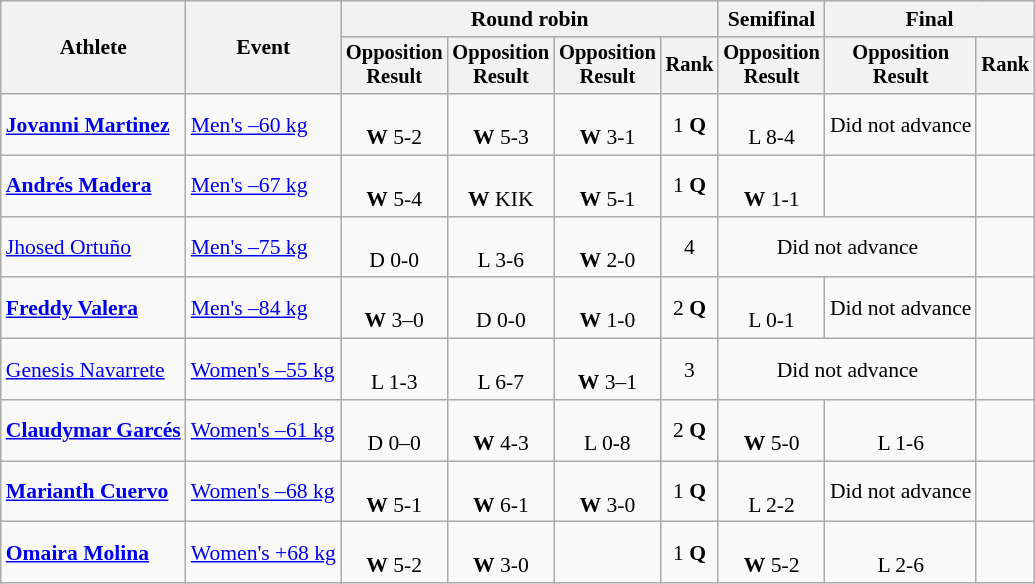<table class=wikitable style=font-size:90%;text-align:center>
<tr>
<th rowspan=2>Athlete</th>
<th rowspan=2>Event</th>
<th colspan=4>Round robin</th>
<th>Semifinal</th>
<th colspan=2>Final</th>
</tr>
<tr style=font-size:95%>
<th>Opposition<br>Result</th>
<th>Opposition<br>Result</th>
<th>Opposition<br>Result</th>
<th>Rank</th>
<th>Opposition<br>Result</th>
<th>Opposition<br>Result</th>
<th>Rank</th>
</tr>
<tr>
<td align=left><strong><a href='#'>Jovanni Martinez</a></strong></td>
<td align=left><a href='#'>Men's –60 kg</a></td>
<td><br> <strong>W</strong> 5-2</td>
<td><br> <strong>W</strong> 5-3</td>
<td><br> <strong>W</strong> 3-1</td>
<td>1 <strong>Q</strong></td>
<td><br> L 8-4</td>
<td>Did not advance</td>
<td></td>
</tr>
<tr>
<td align=left><strong><a href='#'>Andrés Madera</a></strong></td>
<td align=left><a href='#'>Men's –67 kg</a></td>
<td><br> <strong>W</strong> 5-4</td>
<td><br> <strong>W</strong> KIK</td>
<td><br><strong>W</strong> 5-1</td>
<td>1 <strong>Q</strong></td>
<td><br><strong>W</strong> 1-1</td>
<td><br></td>
<td></td>
</tr>
<tr>
<td align=left><a href='#'>Jhosed Ortuño</a></td>
<td align=left><a href='#'>Men's –75 kg</a></td>
<td><br> D 0-0</td>
<td><br> L 3-6</td>
<td><br> <strong>W</strong> 2-0</td>
<td>4</td>
<td colspan=2>Did not advance</td>
<td></td>
</tr>
<tr>
<td align=left><strong><a href='#'>Freddy Valera</a></strong></td>
<td align=left><a href='#'>Men's –84 kg</a></td>
<td><br><strong>W</strong> 3–0</td>
<td><br> D 0-0</td>
<td><br><strong>W</strong> 1-0</td>
<td>2 <strong>Q</strong></td>
<td><br>L 0-1</td>
<td>Did not advance</td>
<td></td>
</tr>
<tr>
<td align=left><a href='#'>Genesis Navarrete</a></td>
<td align=left><a href='#'>Women's –55 kg</a></td>
<td><br> L 1-3</td>
<td><br> L 6-7</td>
<td><br><strong>W</strong> 3–1</td>
<td>3</td>
<td colspan=2>Did not advance</td>
<td></td>
</tr>
<tr>
<td align=left><strong><a href='#'>Claudymar Garcés</a></strong></td>
<td align=left><a href='#'>Women's –61 kg</a></td>
<td><br> D 0–0</td>
<td><br> <strong>W</strong> 4-3</td>
<td><br> L 0-8</td>
<td>2 <strong>Q</strong></td>
<td><br> <strong>W</strong> 5-0</td>
<td><br> L 1-6</td>
<td></td>
</tr>
<tr>
<td align=left><strong><a href='#'>Marianth Cuervo</a></strong></td>
<td align=left><a href='#'>Women's –68 kg</a></td>
<td><br><strong>W</strong> 5-1</td>
<td><br> <strong>W</strong> 6-1</td>
<td><br> <strong>W</strong> 3-0</td>
<td>1 <strong>Q</strong></td>
<td><br> L 2-2</td>
<td>Did not advance</td>
<td></td>
</tr>
<tr>
<td align=left><strong><a href='#'>Omaira Molina</a></strong></td>
<td align=left><a href='#'>Women's +68 kg</a></td>
<td><br> <strong>W</strong> 5-2</td>
<td><br> <strong>W</strong> 3-0</td>
<td></td>
<td>1 <strong>Q</strong></td>
<td><br> <strong>W</strong> 5-2</td>
<td><br> L 2-6</td>
<td></td>
</tr>
</table>
